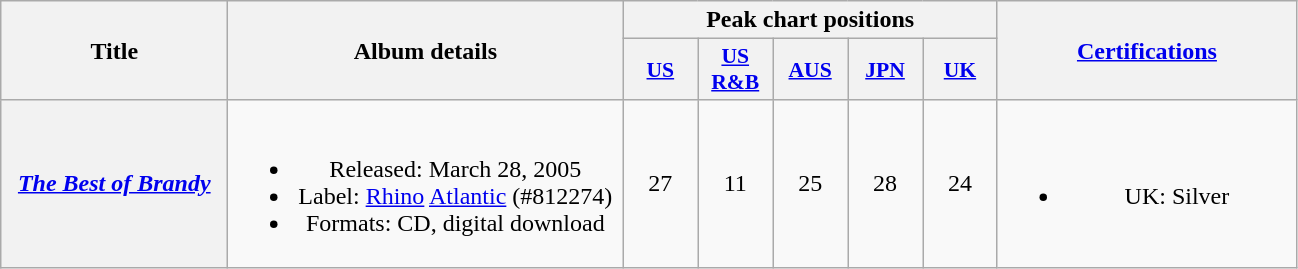<table class="wikitable plainrowheaders" style="text-align:center;">
<tr>
<th scope="col" rowspan="2" style="width:9em;">Title</th>
<th scope="col" rowspan="2" style="width:16em;">Album details</th>
<th scope="col" colspan="5">Peak chart positions</th>
<th scope="col" rowspan="2" style="width:12em;"><a href='#'>Certifications</a></th>
</tr>
<tr>
<th scope="col" style="width:3em;font-size:90%;"><a href='#'>US</a><br></th>
<th scope="col" style="width:3em;font-size:90%;"><a href='#'>US R&B</a><br></th>
<th scope="col" style="width:3em;font-size:90%;"><a href='#'>AUS</a><br></th>
<th scope="col" style="width:3em;font-size:90%;"><a href='#'>JPN</a><br></th>
<th scope="col" style="width:3em;font-size:90%;"><a href='#'>UK</a><br></th>
</tr>
<tr>
<th scope="row"><em><a href='#'>The Best of Brandy</a></em></th>
<td><br><ul><li>Released: March 28, 2005</li><li>Label: <a href='#'>Rhino</a> <a href='#'>Atlantic</a> (#812274)</li><li>Formats: CD, digital download</li></ul></td>
<td>27</td>
<td>11</td>
<td>25</td>
<td>28</td>
<td>24</td>
<td><br><ul><li>UK: Silver</li></ul></td>
</tr>
</table>
